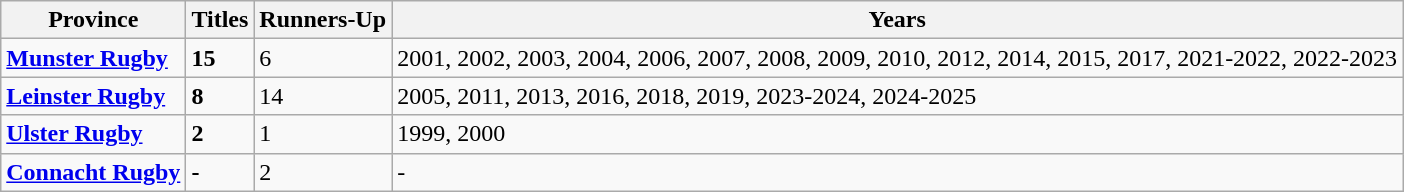<table class="wikitable sortable">
<tr>
<th>Province</th>
<th>Titles</th>
<th>Runners-Up</th>
<th>Years</th>
</tr>
<tr>
<td><strong><a href='#'>Munster Rugby</a></strong></td>
<td><strong>15</strong></td>
<td>6</td>
<td>2001, 2002, 2003, 2004, 2006, 2007, 2008, 2009, 2010, 2012, 2014, 2015, 2017, 2021-2022, 2022-2023</td>
</tr>
<tr>
<td><strong><a href='#'>Leinster Rugby</a></strong></td>
<td><strong>8</strong></td>
<td>14</td>
<td>2005, 2011, 2013, 2016, 2018, 2019, 2023-2024, 2024-2025</td>
</tr>
<tr>
<td><strong><a href='#'>Ulster Rugby</a></strong></td>
<td><strong>2</strong></td>
<td>1</td>
<td>1999, 2000</td>
</tr>
<tr>
<td><strong><a href='#'>Connacht Rugby</a></strong></td>
<td><strong>-</strong></td>
<td>2</td>
<td>-</td>
</tr>
</table>
